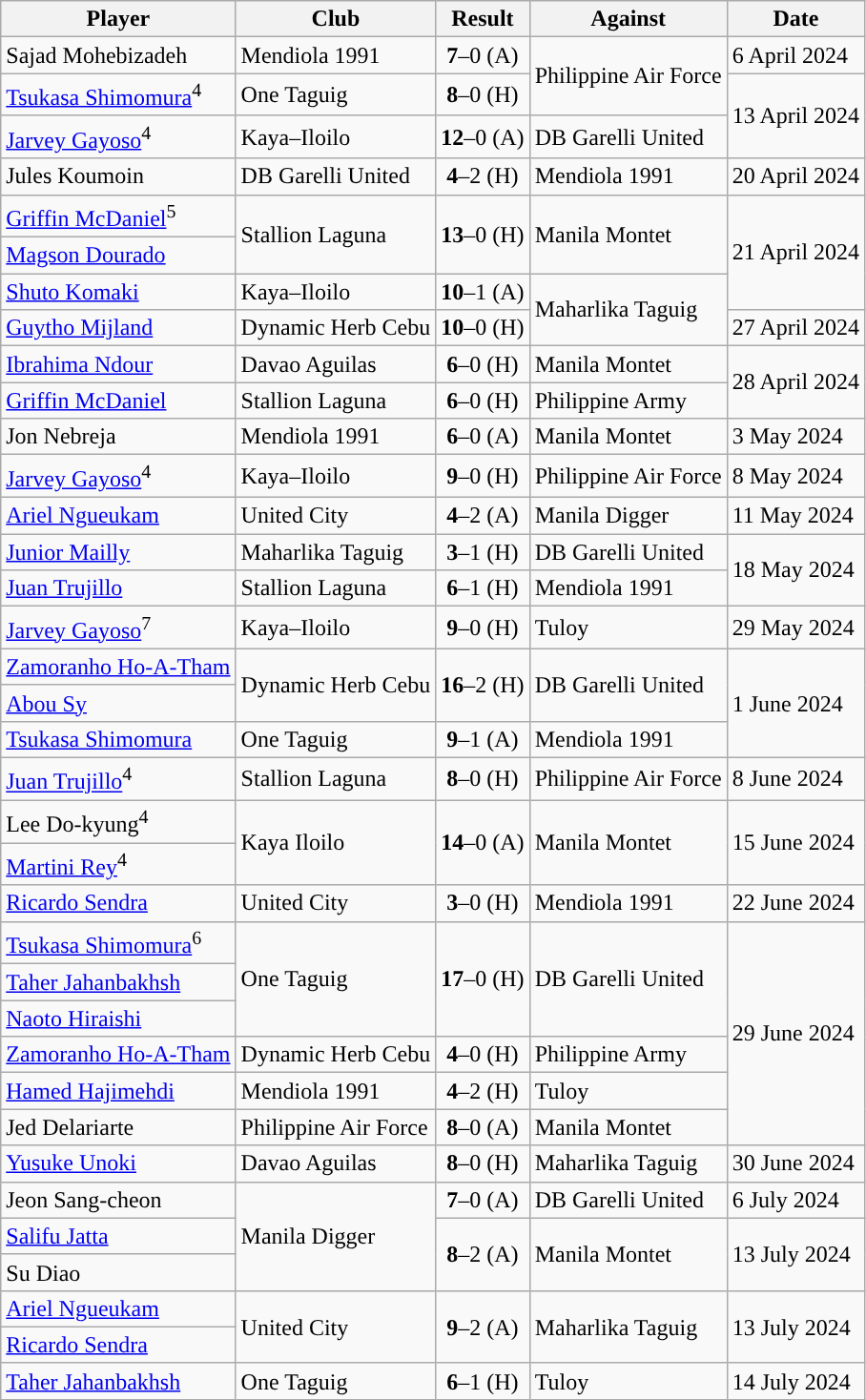<table class="wikitable sortable">
<tr>
<th>Player</th>
<th>Club</th>
<th>Result</th>
<th>Against</th>
<th>Date</th>
</tr>
<tr>
<td> Sajad Mohebizadeh</td>
<td>Mendiola 1991</td>
<td align="center"><strong>7</strong>–0 (A)</td>
<td rowspan="2">Philippine Air Force</td>
<td>6 April 2024</td>
</tr>
<tr>
<td> <a href='#'>Tsukasa Shimomura</a><sup>4</sup></td>
<td>One Taguig</td>
<td align="center"><strong>8</strong>–0 (H)</td>
<td rowspan="2">13 April 2024</td>
</tr>
<tr>
<td> <a href='#'>Jarvey Gayoso</a><sup>4</sup></td>
<td>Kaya–Iloilo</td>
<td align="center"><strong>12</strong>–0 (A)</td>
<td>DB Garelli United</td>
</tr>
<tr>
<td> Jules Koumoin</td>
<td>DB Garelli United</td>
<td align="center"><strong>4</strong>–2 (H)</td>
<td>Mendiola 1991</td>
<td>20 April 2024</td>
</tr>
<tr>
<td> <a href='#'>Griffin McDaniel</a><sup>5</sup></td>
<td rowspan="2">Stallion Laguna</td>
<td rowspan="2" align="center"><strong>13</strong>–0 (H)</td>
<td rowspan="2">Manila Montet</td>
<td rowspan="3">21 April 2024</td>
</tr>
<tr>
<td> <a href='#'>Magson Dourado</a></td>
</tr>
<tr>
<td> <a href='#'>Shuto Komaki</a></td>
<td>Kaya–Iloilo</td>
<td align="center"><strong>10</strong>–1 (A)</td>
<td rowspan="2">Maharlika Taguig</td>
</tr>
<tr>
<td> <a href='#'>Guytho Mijland</a></td>
<td>Dynamic Herb Cebu</td>
<td align="center"><strong>10</strong>–0 (H)</td>
<td>27 April 2024</td>
</tr>
<tr>
<td> <a href='#'>Ibrahima Ndour</a></td>
<td>Davao Aguilas</td>
<td align="center"><strong>6</strong>–0 (H)</td>
<td>Manila Montet</td>
<td rowspan="2">28 April 2024</td>
</tr>
<tr>
<td> <a href='#'>Griffin McDaniel</a></td>
<td>Stallion Laguna</td>
<td align="center"><strong>6</strong>–0 (H)</td>
<td>Philippine Army</td>
</tr>
<tr>
<td> Jon Nebreja</td>
<td>Mendiola 1991</td>
<td align="center"><strong>6</strong>–0 (A)</td>
<td>Manila Montet</td>
<td>3 May 2024</td>
</tr>
<tr>
<td> <a href='#'>Jarvey Gayoso</a><sup>4</sup></td>
<td>Kaya–Iloilo</td>
<td align="center"><strong>9</strong>–0 (H)</td>
<td>Philippine Air Force</td>
<td>8 May 2024</td>
</tr>
<tr>
<td> <a href='#'>Ariel Ngueukam</a></td>
<td>United City</td>
<td align="center"><strong>4</strong>–2 (A)</td>
<td>Manila Digger</td>
<td>11 May 2024</td>
</tr>
<tr>
<td> <a href='#'>Junior Mailly</a></td>
<td>Maharlika Taguig</td>
<td align="center"><strong>3</strong>–1 (H)</td>
<td>DB Garelli United</td>
<td rowspan="2">18 May 2024</td>
</tr>
<tr>
<td> <a href='#'>Juan Trujillo</a></td>
<td>Stallion Laguna</td>
<td align="center"><strong>6</strong>–1 (H)</td>
<td>Mendiola 1991</td>
</tr>
<tr>
<td> <a href='#'>Jarvey Gayoso</a><sup>7</sup></td>
<td>Kaya–Iloilo</td>
<td align="center"><strong>9</strong>–0 (H)</td>
<td>Tuloy</td>
<td>29 May 2024</td>
</tr>
<tr>
<td> <a href='#'>Zamoranho Ho-A-Tham</a></td>
<td rowspan="2">Dynamic Herb Cebu</td>
<td rowspan="2" align="center"><strong>16</strong>–2 (H)</td>
<td rowspan="2">DB Garelli United</td>
<td rowspan="3">1 June 2024</td>
</tr>
<tr>
<td> <a href='#'>Abou Sy</a></td>
</tr>
<tr>
<td> <a href='#'>Tsukasa Shimomura</a></td>
<td>One Taguig</td>
<td align="center"><strong>9</strong>–1 (A)</td>
<td>Mendiola 1991</td>
</tr>
<tr>
<td> <a href='#'>Juan Trujillo</a><sup>4</sup></td>
<td>Stallion Laguna</td>
<td align="center"><strong>8</strong>–0 (H)</td>
<td>Philippine Air Force</td>
<td>8 June 2024</td>
</tr>
<tr>
<td> Lee Do-kyung<sup>4</sup></td>
<td rowspan="2">Kaya Iloilo</td>
<td rowspan="2" align="center"><strong>14</strong>–0 (A)</td>
<td rowspan="2">Manila Montet</td>
<td rowspan="2">15 June 2024</td>
</tr>
<tr>
<td> <a href='#'>Martini Rey</a><sup>4</sup></td>
</tr>
<tr>
<td> <a href='#'>Ricardo Sendra</a></td>
<td>United City</td>
<td align="center"><strong>3</strong>–0 (H)</td>
<td>Mendiola 1991</td>
<td>22 June 2024</td>
</tr>
<tr>
<td> <a href='#'>Tsukasa Shimomura</a><sup>6</sup></td>
<td rowspan="3">One Taguig</td>
<td rowspan="3" align="center"><strong>17</strong>–0 (H)</td>
<td rowspan="3">DB Garelli United</td>
<td rowspan="6">29 June 2024</td>
</tr>
<tr>
<td> <a href='#'>Taher Jahanbakhsh</a></td>
</tr>
<tr>
<td> <a href='#'>Naoto Hiraishi</a></td>
</tr>
<tr>
<td> <a href='#'>Zamoranho Ho-A-Tham</a></td>
<td>Dynamic Herb Cebu</td>
<td align="center"><strong>4</strong>–0 (H)</td>
<td>Philippine Army</td>
</tr>
<tr>
<td> <a href='#'>Hamed Hajimehdi</a></td>
<td>Mendiola 1991</td>
<td align="center"><strong>4</strong>–2 (H)</td>
<td>Tuloy</td>
</tr>
<tr>
<td> Jed Delariarte</td>
<td>Philippine Air Force</td>
<td align="center"><strong>8</strong>–0 (A)</td>
<td>Manila Montet</td>
</tr>
<tr>
<td> <a href='#'>Yusuke Unoki</a></td>
<td>Davao Aguilas</td>
<td align="center"><strong>8</strong>–0 (H)</td>
<td>Maharlika Taguig</td>
<td>30 June 2024</td>
</tr>
<tr>
<td> Jeon Sang-cheon</td>
<td rowspan="3">Manila Digger</td>
<td align="center"><strong>7</strong>–0 (A)</td>
<td>DB Garelli United</td>
<td>6 July 2024</td>
</tr>
<tr>
<td> <a href='#'>Salifu Jatta</a></td>
<td rowspan="2" align="center"><strong>8</strong>–2 (A)</td>
<td rowspan="2">Manila Montet</td>
<td rowspan="2">13 July 2024</td>
</tr>
<tr>
<td> Su Diao</td>
</tr>
<tr>
<td> <a href='#'>Ariel Ngueukam</a></td>
<td rowspan="2">United City</td>
<td rowspan="2" align="center"><strong>9</strong>–2 (A)</td>
<td rowspan="2">Maharlika Taguig</td>
<td rowspan="2">13 July 2024</td>
</tr>
<tr>
<td> <a href='#'>Ricardo Sendra</a></td>
</tr>
<tr>
<td> <a href='#'>Taher Jahanbakhsh</a></td>
<td>One Taguig</td>
<td align="center"><strong>6</strong>–1 (H)</td>
<td>Tuloy</td>
<td>14 July 2024</td>
</tr>
</table>
